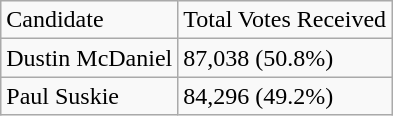<table class="wikitable">
<tr>
<td>Candidate</td>
<td>Total Votes Received</td>
</tr>
<tr>
<td>Dustin McDaniel</td>
<td>87,038 (50.8%)</td>
</tr>
<tr>
<td>Paul Suskie</td>
<td>84,296 (49.2%)</td>
</tr>
</table>
